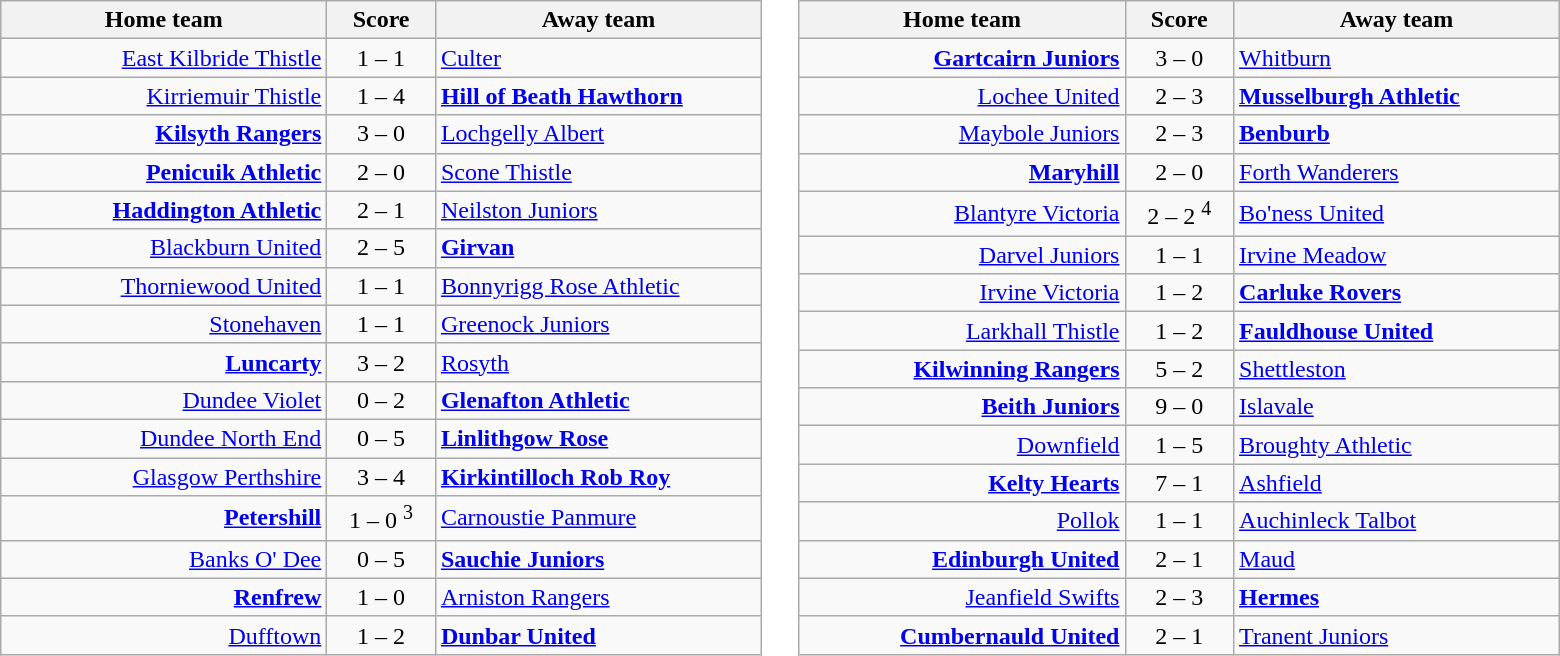<table border=0 cellpadding=4 cellspacing=0>
<tr>
<td valign="top"><br><table class="wikitable" style="border-collapse: collapse;">
<tr>
<th align="right" width="210">Home team</th>
<th align="center" width="65"> Score </th>
<th align="left" width="210">Away team</th>
</tr>
<tr>
<td style="text-align: right;"><a href='#'>East Kilbride Thistle</a></td>
<td style="text-align: center;">1 – 1</td>
<td style="text-align: left;"><a href='#'>Culter</a></td>
</tr>
<tr>
<td style="text-align: right;"><a href='#'>Kirriemuir Thistle</a></td>
<td style="text-align: center;">1 – 4</td>
<td style="text-align: left;"><strong><a href='#'>Hill of Beath Hawthorn</a></strong></td>
</tr>
<tr>
<td style="text-align: right;"><strong><a href='#'>Kilsyth Rangers</a></strong></td>
<td style="text-align: center;">3 – 0</td>
<td style="text-align: left;"><a href='#'>Lochgelly Albert</a></td>
</tr>
<tr>
<td style="text-align: right;"><strong><a href='#'>Penicuik Athletic</a></strong></td>
<td style="text-align: center;">2 – 0</td>
<td style="text-align: left;"><a href='#'>Scone Thistle</a></td>
</tr>
<tr>
<td style="text-align: right;"><strong><a href='#'>Haddington Athletic</a></strong></td>
<td style="text-align: center;">2 – 1</td>
<td style="text-align: left;"><a href='#'>Neilston Juniors</a></td>
</tr>
<tr>
<td style="text-align: right;"><a href='#'>Blackburn United</a></td>
<td style="text-align: center;">2 – 5</td>
<td style="text-align: left;"><strong><a href='#'>Girvan</a></strong></td>
</tr>
<tr>
<td style="text-align: right;"><a href='#'>Thorniewood United</a></td>
<td style="text-align: center;">1 – 1</td>
<td style="text-align: left;"><a href='#'>Bonnyrigg Rose Athletic</a></td>
</tr>
<tr>
<td style="text-align: right;"><a href='#'>Stonehaven</a></td>
<td style="text-align: center;">1 – 1</td>
<td style="text-align: left;"><a href='#'>Greenock Juniors</a></td>
</tr>
<tr>
<td style="text-align: right;"><strong><a href='#'>Luncarty</a></strong></td>
<td style="text-align: center;">3 – 2</td>
<td style="text-align: left;"><a href='#'>Rosyth</a></td>
</tr>
<tr>
<td style="text-align: right;"><a href='#'>Dundee Violet</a></td>
<td style="text-align: center;">0 – 2</td>
<td style="text-align: left;"><strong><a href='#'>Glenafton Athletic</a></strong></td>
</tr>
<tr>
<td style="text-align: right;"><a href='#'>Dundee North End</a></td>
<td style="text-align: center;">0 – 5</td>
<td style="text-align: left;"><strong><a href='#'>Linlithgow Rose</a></strong></td>
</tr>
<tr>
<td style="text-align: right;"><a href='#'>Glasgow Perthshire</a></td>
<td style="text-align: center;">3 – 4</td>
<td style="text-align: left;"><strong><a href='#'>Kirkintilloch Rob Roy</a></strong></td>
</tr>
<tr>
<td style="text-align: right;"><strong><a href='#'>Petershill</a></strong></td>
<td style="text-align: center;">1 – 0 <sup>3</sup></td>
<td style="text-align: left;"><a href='#'>Carnoustie Panmure</a></td>
</tr>
<tr>
<td style="text-align: right;"><a href='#'>Banks O' Dee</a></td>
<td style="text-align: center;">0 – 5</td>
<td style="text-align: left;"><strong><a href='#'>Sauchie Juniors</a></strong></td>
</tr>
<tr>
<td style="text-align: right;"><strong><a href='#'>Renfrew</a></strong></td>
<td style="text-align: center;">1 – 0</td>
<td style="text-align: left;"><a href='#'>Arniston Rangers</a></td>
</tr>
<tr>
<td style="text-align: right;"><a href='#'>Dufftown</a></td>
<td style="text-align: center;">1 – 2</td>
<td style="text-align: left;"><strong><a href='#'>Dunbar United</a></strong></td>
</tr>
</table>
</td>
<td valign="top"><br><table class="wikitable">
<tr>
<th align="right" width="210">Home team</th>
<th align="center" width="65"> Score </th>
<th align="left" width="210">Away team</th>
</tr>
<tr>
<td style="text-align: right;"><strong><a href='#'>Gartcairn Juniors</a></strong></td>
<td style="text-align: center;">3 – 0</td>
<td style="text-align: left;"><a href='#'>Whitburn</a></td>
</tr>
<tr>
<td style="text-align: right;"><a href='#'>Lochee United</a></td>
<td style="text-align: center;">2 – 3</td>
<td style="text-align: left;"><strong><a href='#'>Musselburgh Athletic</a></strong></td>
</tr>
<tr>
<td style="text-align: right;"><a href='#'>Maybole Juniors</a></td>
<td style="text-align: center;">2 – 3</td>
<td style="text-align: left;"><strong><a href='#'>Benburb</a></strong></td>
</tr>
<tr>
<td style="text-align: right;"><strong><a href='#'>Maryhill</a></strong></td>
<td style="text-align: center;">2 – 0</td>
<td style="text-align: left;"><a href='#'>Forth Wanderers</a></td>
</tr>
<tr>
<td style="text-align: right;"><a href='#'>Blantyre Victoria</a></td>
<td style="text-align: center;">2 – 2 <sup>4</sup></td>
<td style="text-align: left;"><a href='#'>Bo'ness United</a></td>
</tr>
<tr>
<td style="text-align: right;"><a href='#'>Darvel Juniors</a></td>
<td style="text-align: center;">1 – 1</td>
<td style="text-align: left;"><a href='#'>Irvine Meadow</a></td>
</tr>
<tr>
<td style="text-align: right;"><a href='#'>Irvine Victoria</a></td>
<td style="text-align: center;">1 – 2</td>
<td style="text-align: left;"><strong><a href='#'>Carluke Rovers</a></strong></td>
</tr>
<tr>
<td style="text-align: right;"><a href='#'>Larkhall Thistle</a></td>
<td style="text-align: center;">1 – 2</td>
<td style="text-align: left;"><strong><a href='#'>Fauldhouse United</a></strong></td>
</tr>
<tr>
<td style="text-align: right;"><strong><a href='#'>Kilwinning Rangers</a></strong></td>
<td style="text-align: center;">5 – 2</td>
<td style="text-align: left;"><a href='#'>Shettleston</a></td>
</tr>
<tr>
<td style="text-align: right;"><strong><a href='#'>Beith Juniors</a></strong></td>
<td style="text-align: center;">9 – 0</td>
<td style="text-align: left;"><a href='#'>Islavale</a></td>
</tr>
<tr>
<td style="text-align: right;"><a href='#'>Downfield</a></td>
<td style="text-align: center;">1 – 5</td>
<td style="text-align: left;"><a href='#'>Broughty Athletic</a></td>
</tr>
<tr>
<td style="text-align: right;"><strong><a href='#'>Kelty Hearts</a></strong></td>
<td style="text-align: center;">7 – 1</td>
<td style="text-align: left;"><a href='#'>Ashfield</a></td>
</tr>
<tr>
<td style="text-align: right;"><a href='#'>Pollok</a></td>
<td style="text-align: center;">1 – 1</td>
<td style="text-align: left;"><a href='#'>Auchinleck Talbot</a></td>
</tr>
<tr>
<td style="text-align: right;"><strong><a href='#'>Edinburgh United</a></strong></td>
<td style="text-align: center;">2 – 1</td>
<td style="text-align: left;"><a href='#'>Maud</a></td>
</tr>
<tr>
<td style="text-align: right;"><a href='#'>Jeanfield Swifts</a></td>
<td style="text-align: center;">2 – 3</td>
<td style="text-align: left;"><strong><a href='#'>Hermes</a></strong></td>
</tr>
<tr>
<td style="text-align: right;"><strong><a href='#'>Cumbernauld United</a></strong></td>
<td style="text-align: center;">2 – 1</td>
<td style="text-align: left;"><a href='#'>Tranent Juniors</a></td>
</tr>
</table>
</td>
</tr>
</table>
